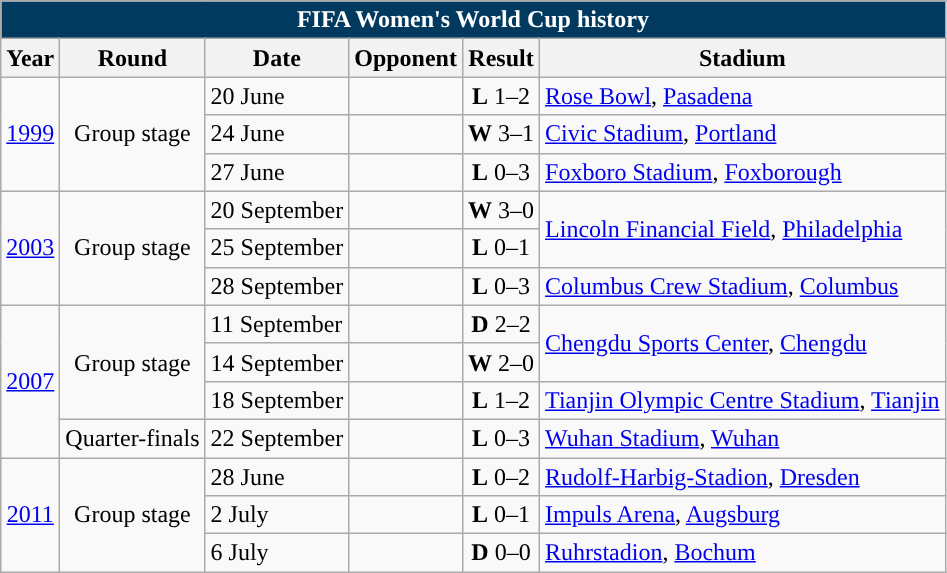<table class="wikitable" style="text-align: center;font-size:100%;">
<tr>
<th colspan=6 style="background: #013A5E; color: #FFFFFF;">FIFA Women's World Cup history</th>
</tr>
<tr>
<th>Year</th>
<th>Round</th>
<th>Date</th>
<th>Opponent</th>
<th>Result</th>
<th>Stadium</th>
</tr>
<tr>
<td rowspan=3> <a href='#'>1999</a></td>
<td rowspan=3>Group stage</td>
<td align="left">20 June</td>
<td align="left"></td>
<td><strong>L</strong> 1–2</td>
<td align="left"><a href='#'>Rose Bowl</a>, <a href='#'>Pasadena</a></td>
</tr>
<tr>
<td align="left">24 June</td>
<td align="left"></td>
<td><strong>W</strong> 3–1</td>
<td align="left"><a href='#'>Civic Stadium</a>, <a href='#'>Portland</a></td>
</tr>
<tr>
<td align="left">27 June</td>
<td align="left"></td>
<td><strong>L</strong> 0–3</td>
<td align="left"><a href='#'>Foxboro Stadium</a>, <a href='#'>Foxborough</a></td>
</tr>
<tr>
<td rowspan=3> <a href='#'>2003</a></td>
<td rowspan=3>Group stage</td>
<td align="left">20 September</td>
<td align="left"></td>
<td><strong>W</strong> 3–0</td>
<td rowspan=2 align="left"><a href='#'>Lincoln Financial Field</a>, <a href='#'>Philadelphia</a></td>
</tr>
<tr>
<td align="left">25 September</td>
<td align="left"></td>
<td><strong>L</strong> 0–1</td>
</tr>
<tr>
<td align="left">28 September</td>
<td align="left"></td>
<td><strong>L</strong> 0–3</td>
<td align="left"><a href='#'>Columbus Crew Stadium</a>, <a href='#'>Columbus</a></td>
</tr>
<tr>
<td rowspan=4> <a href='#'>2007</a></td>
<td rowspan=3>Group stage</td>
<td align="left">11 September</td>
<td align="left"></td>
<td><strong>D</strong> 2–2</td>
<td rowspan=2 align="left"><a href='#'>Chengdu Sports Center</a>, <a href='#'>Chengdu</a></td>
</tr>
<tr>
<td align="left">14 September</td>
<td align="left"></td>
<td><strong>W</strong> 2–0</td>
</tr>
<tr>
<td align="left">18 September</td>
<td align="left"></td>
<td><strong>L</strong> 1–2</td>
<td align="left"><a href='#'>Tianjin Olympic Centre Stadium</a>, <a href='#'>Tianjin</a></td>
</tr>
<tr>
<td>Quarter-finals</td>
<td align="left">22 September</td>
<td align="left"></td>
<td><strong>L</strong> 0–3</td>
<td align="left"><a href='#'>Wuhan Stadium</a>, <a href='#'>Wuhan</a></td>
</tr>
<tr>
<td rowspan=3> <a href='#'>2011</a></td>
<td rowspan=3>Group stage</td>
<td align="left">28 June</td>
<td align="left"></td>
<td><strong>L</strong> 0–2</td>
<td align="left"><a href='#'>Rudolf-Harbig-Stadion</a>, <a href='#'>Dresden</a></td>
</tr>
<tr>
<td align="left">2 July</td>
<td align="left"></td>
<td><strong>L</strong> 0–1</td>
<td align="left"><a href='#'>Impuls Arena</a>, <a href='#'>Augsburg</a></td>
</tr>
<tr>
<td align="left">6 July</td>
<td align="left"></td>
<td><strong>D</strong> 0–0</td>
<td align="left"><a href='#'>Ruhrstadion</a>, <a href='#'>Bochum</a></td>
</tr>
</table>
